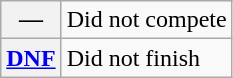<table class="wikitable">
<tr>
<th scope="row">—</th>
<td>Did not compete</td>
</tr>
<tr>
<th scope="row"><a href='#'>DNF</a></th>
<td>Did not finish</td>
</tr>
</table>
